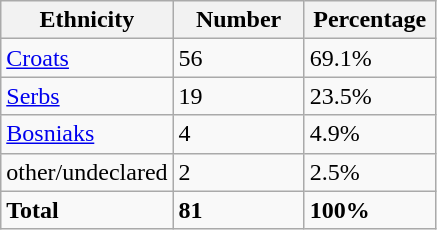<table class="wikitable">
<tr>
<th width="100px">Ethnicity</th>
<th width="80px">Number</th>
<th width="80px">Percentage</th>
</tr>
<tr>
<td><a href='#'>Croats</a></td>
<td>56</td>
<td>69.1%</td>
</tr>
<tr>
<td><a href='#'>Serbs</a></td>
<td>19</td>
<td>23.5%</td>
</tr>
<tr>
<td><a href='#'>Bosniaks</a></td>
<td>4</td>
<td>4.9%</td>
</tr>
<tr>
<td>other/undeclared</td>
<td>2</td>
<td>2.5%</td>
</tr>
<tr>
<td><strong>Total</strong></td>
<td><strong>81</strong></td>
<td><strong>100%</strong></td>
</tr>
</table>
